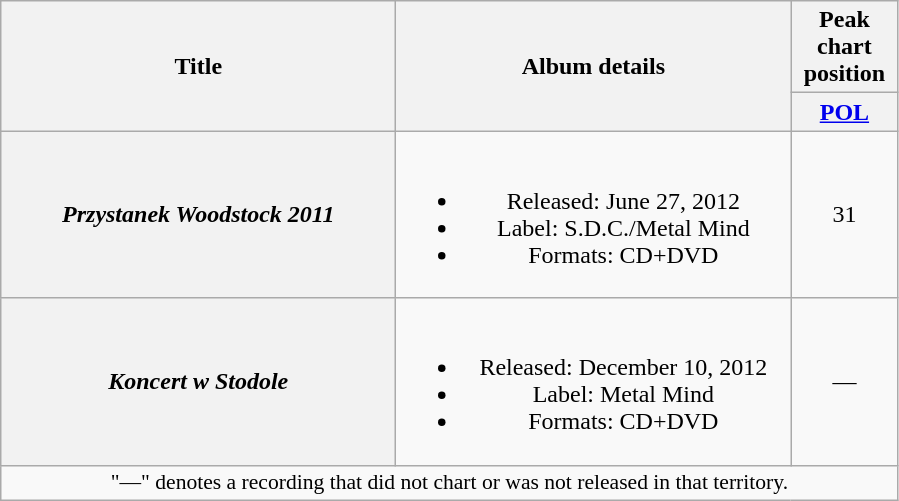<table class="wikitable plainrowheaders" border="1" style="text-align:center;">
<tr>
<th scope="col" rowspan="2" style="width: 16em;">Title</th>
<th scope="col" rowspan="2" style="width: 16em;">Album details</th>
<th scope="col" colspan="1">Peak chart<br>position</th>
</tr>
<tr>
<th scope="col" style="width: 4em;"><a href='#'>POL</a></th>
</tr>
<tr>
<th scope="row"><em>Przystanek Woodstock 2011</em></th>
<td><br><ul><li>Released: June 27, 2012</li><li>Label: S.D.C./Metal Mind</li><li>Formats: CD+DVD</li></ul></td>
<td>31</td>
</tr>
<tr>
<th scope="row"><em>Koncert w Stodole</em></th>
<td><br><ul><li>Released: December 10, 2012</li><li>Label: Metal Mind</li><li>Formats: CD+DVD</li></ul></td>
<td>—</td>
</tr>
<tr>
<td colspan="10" style="font-size:90%">"—" denotes a recording that did not chart or was not released in that territory.</td>
</tr>
</table>
